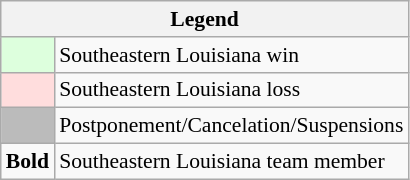<table class="wikitable" style="font-size:90%">
<tr>
<th colspan="2">Legend</th>
</tr>
<tr>
<td bgcolor="#ddffdd"> </td>
<td>Southeastern Louisiana win</td>
</tr>
<tr>
<td bgcolor="#ffdddd"> </td>
<td>Southeastern Louisiana loss</td>
</tr>
<tr>
<td bgcolor="#bbbbbb"> </td>
<td>Postponement/Cancelation/Suspensions</td>
</tr>
<tr>
<td><strong>Bold</strong></td>
<td>Southeastern Louisiana team member</td>
</tr>
</table>
